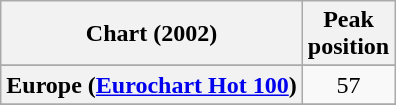<table class="wikitable sortable plainrowheaders" style="text-align:center">
<tr>
<th scope="col">Chart (2002)</th>
<th scope="col">Peak<br>position</th>
</tr>
<tr>
</tr>
<tr>
<th scope="row">Europe (<a href='#'>Eurochart Hot 100</a>)</th>
<td>57</td>
</tr>
<tr>
</tr>
<tr>
</tr>
<tr>
</tr>
<tr>
</tr>
</table>
